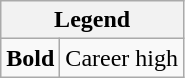<table class="wikitable">
<tr>
<th colspan="2">Legend</th>
</tr>
<tr>
<td><strong>Bold</strong></td>
<td>Career high</td>
</tr>
</table>
